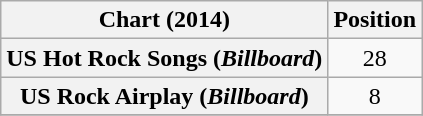<table class="wikitable sortable plainrowheaders">
<tr>
<th>Chart (2014)</th>
<th>Position</th>
</tr>
<tr>
<th scope="row">US Hot Rock Songs (<em>Billboard</em>)</th>
<td style="text-align:center;">28</td>
</tr>
<tr>
<th scope="row">US Rock Airplay (<em>Billboard</em>)</th>
<td style="text-align:center;">8</td>
</tr>
<tr>
</tr>
</table>
